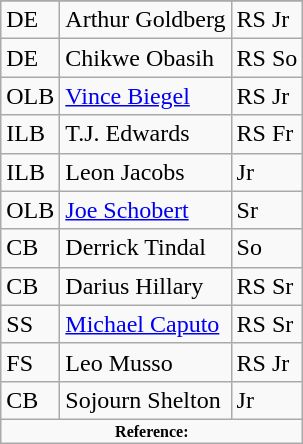<table class="wikitable">
<tr>
</tr>
<tr>
<td>DE</td>
<td>Arthur Goldberg</td>
<td>RS Jr</td>
</tr>
<tr>
<td>DE</td>
<td>Chikwe Obasih</td>
<td>RS So</td>
</tr>
<tr>
<td>OLB</td>
<td><a href='#'>Vince Biegel</a></td>
<td>RS Jr</td>
</tr>
<tr>
<td>ILB</td>
<td>T.J. Edwards</td>
<td>RS Fr</td>
</tr>
<tr>
<td>ILB</td>
<td>Leon Jacobs</td>
<td>Jr</td>
</tr>
<tr>
<td>OLB</td>
<td><a href='#'>Joe Schobert</a></td>
<td>Sr</td>
</tr>
<tr>
<td>CB</td>
<td>Derrick Tindal</td>
<td>So</td>
</tr>
<tr>
<td>CB</td>
<td>Darius Hillary</td>
<td>RS Sr</td>
</tr>
<tr>
<td>SS</td>
<td><a href='#'>Michael Caputo</a></td>
<td>RS Sr</td>
</tr>
<tr>
<td>FS</td>
<td>Leo Musso</td>
<td>RS Jr</td>
</tr>
<tr>
<td>CB</td>
<td>Sojourn Shelton</td>
<td>Jr</td>
</tr>
<tr>
<td colspan="3"  style="font-size:8pt; text-align:center;"><strong>Reference:</strong></td>
</tr>
</table>
